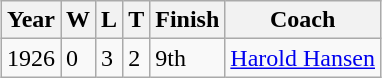<table class="wikitable" style="margin:1em auto;">
<tr>
<th>Year</th>
<th>W</th>
<th>L</th>
<th>T</th>
<th>Finish</th>
<th>Coach</th>
</tr>
<tr>
<td>1926</td>
<td>0</td>
<td>3</td>
<td>2</td>
<td>9th</td>
<td><a href='#'>Harold Hansen</a></td>
</tr>
</table>
